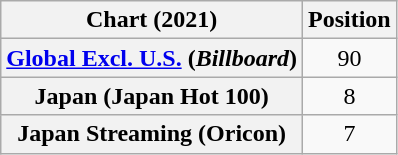<table class="wikitable sortable plainrowheaders" style="text-align:center">
<tr>
<th scope="col">Chart (2021)</th>
<th scope="col">Position</th>
</tr>
<tr>
<th scope="row"><a href='#'>Global Excl. U.S.</a> (<em>Billboard</em>)</th>
<td>90</td>
</tr>
<tr>
<th scope="row">Japan (Japan Hot 100)</th>
<td>8</td>
</tr>
<tr>
<th scope="row">Japan Streaming (Oricon)</th>
<td>7</td>
</tr>
</table>
